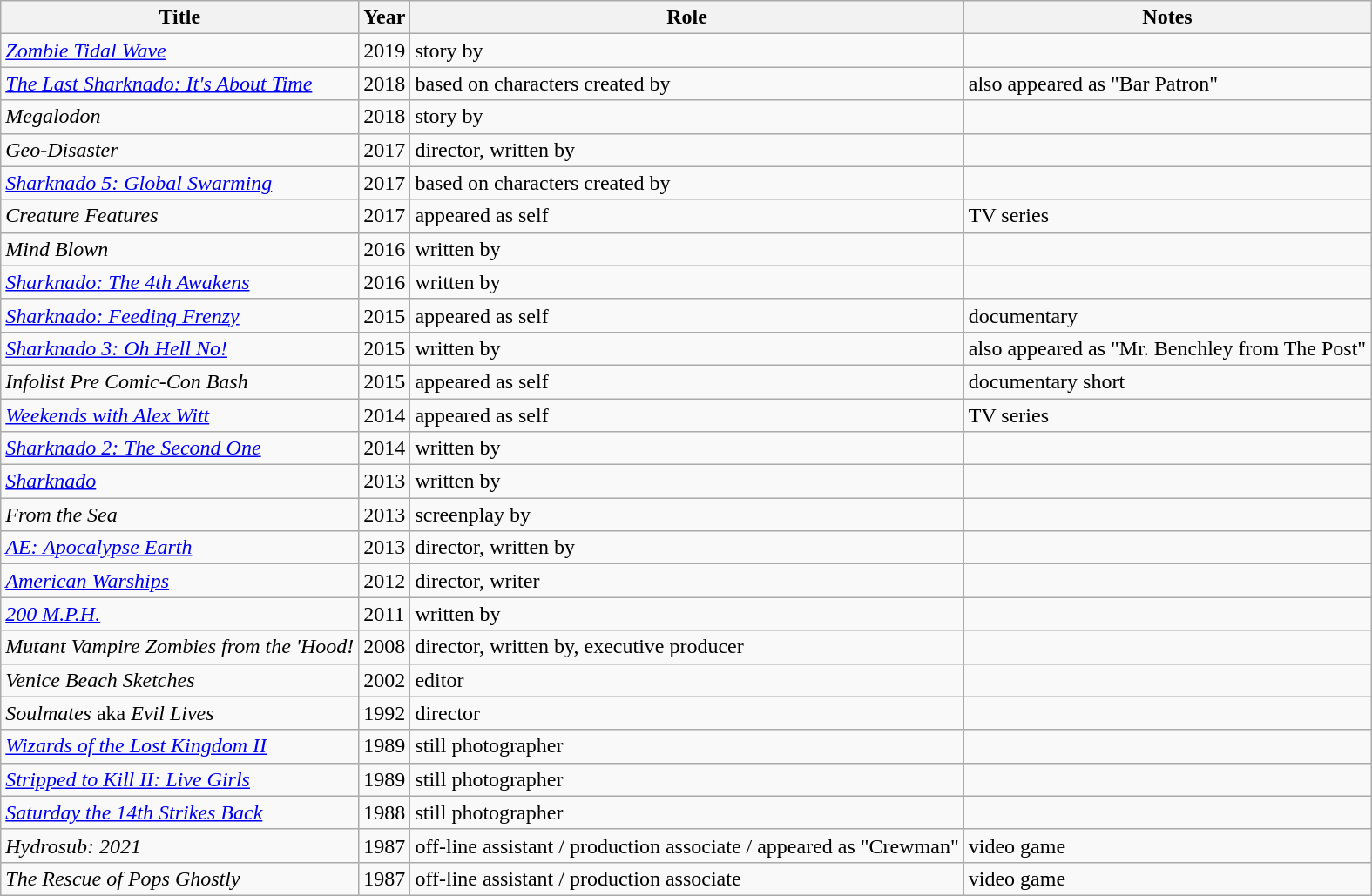<table class="wikitable sortable">
<tr>
<th>Title</th>
<th>Year</th>
<th>Role</th>
<th>Notes</th>
</tr>
<tr>
<td><em><a href='#'>Zombie Tidal Wave</a></em></td>
<td>2019</td>
<td>story by</td>
<td></td>
</tr>
<tr>
<td><em><a href='#'>The Last Sharknado: It's About Time</a></em></td>
<td>2018</td>
<td>based on characters created by</td>
<td>also appeared as "Bar Patron"</td>
</tr>
<tr>
<td><em> Megalodon</em></td>
<td>2018</td>
<td>story by</td>
<td></td>
</tr>
<tr>
<td><em>Geo-Disaster</em></td>
<td>2017</td>
<td>director, written by</td>
<td></td>
</tr>
<tr>
<td><em><a href='#'>Sharknado 5: Global Swarming</a></em></td>
<td>2017</td>
<td>based on characters created by</td>
<td></td>
</tr>
<tr>
<td><em>Creature Features</em></td>
<td>2017</td>
<td>appeared as self</td>
<td>TV series</td>
</tr>
<tr>
<td><em>Mind Blown</em></td>
<td>2016</td>
<td>written by</td>
<td></td>
</tr>
<tr>
<td><em><a href='#'>Sharknado: The 4th Awakens</a></em></td>
<td>2016</td>
<td>written by</td>
<td></td>
</tr>
<tr>
<td><em><a href='#'>Sharknado: Feeding Frenzy</a></em></td>
<td>2015</td>
<td>appeared as self</td>
<td>documentary</td>
</tr>
<tr>
<td><em><a href='#'>Sharknado 3: Oh Hell No!</a></em></td>
<td>2015</td>
<td>written by</td>
<td>also appeared as "Mr. Benchley from The Post"</td>
</tr>
<tr>
<td><em>Infolist Pre Comic-Con Bash</em></td>
<td>2015</td>
<td>appeared as self</td>
<td>documentary short</td>
</tr>
<tr>
<td><em><a href='#'>Weekends with Alex Witt</a></em></td>
<td>2014</td>
<td>appeared as self</td>
<td>TV series</td>
</tr>
<tr>
<td><em><a href='#'>Sharknado 2: The Second One</a></em></td>
<td>2014</td>
<td>written by</td>
<td></td>
</tr>
<tr>
<td><em><a href='#'>Sharknado</a></em></td>
<td>2013</td>
<td>written by</td>
<td></td>
</tr>
<tr>
<td><em>From the Sea</em></td>
<td>2013</td>
<td>screenplay by</td>
<td></td>
</tr>
<tr>
<td><em><a href='#'>AE: Apocalypse Earth</a></em></td>
<td>2013</td>
<td>director, written by</td>
<td></td>
</tr>
<tr>
<td><em><a href='#'>American Warships</a></em></td>
<td>2012</td>
<td>director, writer</td>
<td></td>
</tr>
<tr>
<td><em><a href='#'>200 M.P.H.</a></em></td>
<td>2011</td>
<td>written by</td>
<td></td>
</tr>
<tr>
<td><em>Mutant Vampire Zombies from the 'Hood!</em></td>
<td>2008</td>
<td>director, written by, executive producer</td>
<td></td>
</tr>
<tr>
<td><em>Venice Beach Sketches</em></td>
<td>2002</td>
<td>editor</td>
<td></td>
</tr>
<tr>
<td><em>Soulmates</em> aka <em>Evil Lives</em></td>
<td>1992</td>
<td>director</td>
<td></td>
</tr>
<tr>
<td><em><a href='#'>Wizards of the Lost Kingdom II</a></em></td>
<td>1989</td>
<td>still photographer</td>
<td></td>
</tr>
<tr>
<td><em><a href='#'>Stripped to Kill II: Live Girls</a></em></td>
<td>1989</td>
<td>still photographer</td>
<td></td>
</tr>
<tr>
<td><em><a href='#'>Saturday the 14th Strikes Back</a></em></td>
<td>1988</td>
<td>still photographer</td>
<td></td>
</tr>
<tr>
<td><em>Hydrosub: 2021</em></td>
<td>1987</td>
<td>off-line assistant / production associate / appeared as "Crewman"</td>
<td>video game</td>
</tr>
<tr>
<td><em>The Rescue of Pops Ghostly</em></td>
<td>1987</td>
<td>off-line assistant / production associate</td>
<td>video game</td>
</tr>
</table>
